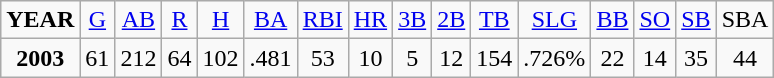<table class="wikitable">
<tr align=center>
<td><strong>YEAR</strong></td>
<td><a href='#'>G</a></td>
<td><a href='#'>AB</a></td>
<td><a href='#'>R</a></td>
<td><a href='#'>H</a></td>
<td><a href='#'>BA</a></td>
<td><a href='#'>RBI</a></td>
<td><a href='#'>HR</a></td>
<td><a href='#'>3B</a></td>
<td><a href='#'>2B</a></td>
<td><a href='#'>TB</a></td>
<td><a href='#'>SLG</a></td>
<td><a href='#'>BB</a></td>
<td><a href='#'>SO</a></td>
<td><a href='#'>SB</a></td>
<td>SBA</td>
</tr>
<tr align=center>
<td><strong>2003</strong></td>
<td>61</td>
<td>212</td>
<td>64</td>
<td>102</td>
<td>.481</td>
<td>53</td>
<td>10</td>
<td>5</td>
<td>12</td>
<td>154</td>
<td>.726%</td>
<td>22</td>
<td>14</td>
<td>35</td>
<td>44</td>
</tr>
</table>
